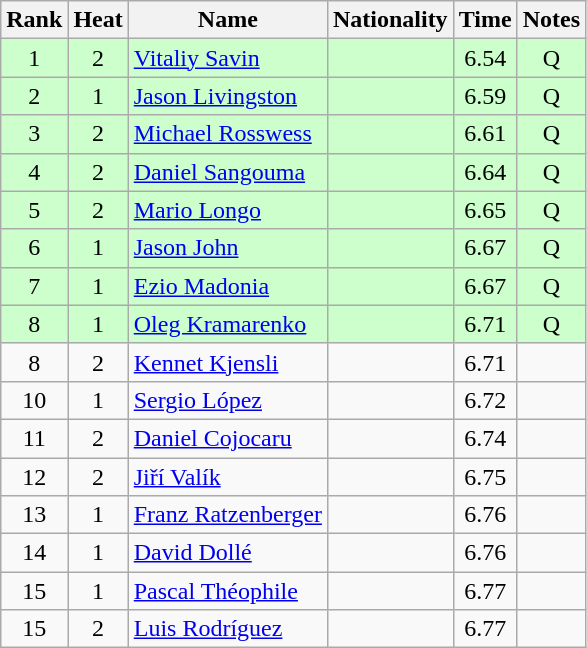<table class="wikitable sortable" style="text-align:center">
<tr>
<th>Rank</th>
<th>Heat</th>
<th>Name</th>
<th>Nationality</th>
<th>Time</th>
<th>Notes</th>
</tr>
<tr bgcolor=ccffcc>
<td>1</td>
<td>2</td>
<td align="left"><a href='#'>Vitaliy Savin</a></td>
<td align=left></td>
<td>6.54</td>
<td>Q</td>
</tr>
<tr bgcolor=ccffcc>
<td>2</td>
<td>1</td>
<td align="left"><a href='#'>Jason Livingston</a></td>
<td align=left></td>
<td>6.59</td>
<td>Q</td>
</tr>
<tr bgcolor=ccffcc>
<td>3</td>
<td>2</td>
<td align="left"><a href='#'>Michael Rosswess</a></td>
<td align=left></td>
<td>6.61</td>
<td>Q</td>
</tr>
<tr bgcolor=ccffcc>
<td>4</td>
<td>2</td>
<td align="left"><a href='#'>Daniel Sangouma</a></td>
<td align=left></td>
<td>6.64</td>
<td>Q</td>
</tr>
<tr bgcolor=ccffcc>
<td>5</td>
<td>2</td>
<td align="left"><a href='#'>Mario Longo</a></td>
<td align=left></td>
<td>6.65</td>
<td>Q</td>
</tr>
<tr bgcolor=ccffcc>
<td>6</td>
<td>1</td>
<td align="left"><a href='#'>Jason John</a></td>
<td align=left></td>
<td>6.67</td>
<td>Q</td>
</tr>
<tr bgcolor=ccffcc>
<td>7</td>
<td>1</td>
<td align="left"><a href='#'>Ezio Madonia</a></td>
<td align=left></td>
<td>6.67</td>
<td>Q</td>
</tr>
<tr bgcolor=ccffcc>
<td>8</td>
<td>1</td>
<td align="left"><a href='#'>Oleg Kramarenko</a></td>
<td align=left></td>
<td>6.71</td>
<td>Q</td>
</tr>
<tr>
<td>8</td>
<td>2</td>
<td align="left"><a href='#'>Kennet Kjensli</a></td>
<td align=left></td>
<td>6.71</td>
<td></td>
</tr>
<tr>
<td>10</td>
<td>1</td>
<td align="left"><a href='#'>Sergio López</a></td>
<td align=left></td>
<td>6.72</td>
<td></td>
</tr>
<tr>
<td>11</td>
<td>2</td>
<td align="left"><a href='#'>Daniel Cojocaru</a></td>
<td align=left></td>
<td>6.74</td>
<td></td>
</tr>
<tr>
<td>12</td>
<td>2</td>
<td align="left"><a href='#'>Jiří Valík</a></td>
<td align=left></td>
<td>6.75</td>
<td></td>
</tr>
<tr>
<td>13</td>
<td>1</td>
<td align="left"><a href='#'>Franz Ratzenberger</a></td>
<td align=left></td>
<td>6.76</td>
<td></td>
</tr>
<tr>
<td>14</td>
<td>1</td>
<td align="left"><a href='#'>David Dollé</a></td>
<td align=left></td>
<td>6.76</td>
<td></td>
</tr>
<tr>
<td>15</td>
<td>1</td>
<td align="left"><a href='#'>Pascal Théophile</a></td>
<td align=left></td>
<td>6.77</td>
<td></td>
</tr>
<tr>
<td>15</td>
<td>2</td>
<td align="left"><a href='#'>Luis Rodríguez</a></td>
<td align=left></td>
<td>6.77</td>
<td></td>
</tr>
</table>
